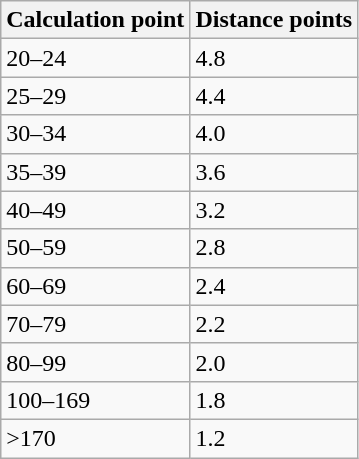<table class="wikitable sortable">
<tr>
<th>Calculation point</th>
<th>Distance points</th>
</tr>
<tr>
<td>20–24</td>
<td>4.8</td>
</tr>
<tr>
<td>25–29</td>
<td>4.4</td>
</tr>
<tr>
<td>30–34</td>
<td>4.0</td>
</tr>
<tr>
<td>35–39</td>
<td>3.6</td>
</tr>
<tr>
<td>40–49</td>
<td>3.2</td>
</tr>
<tr>
<td>50–59</td>
<td>2.8</td>
</tr>
<tr>
<td>60–69</td>
<td>2.4</td>
</tr>
<tr>
<td>70–79</td>
<td>2.2</td>
</tr>
<tr>
<td>80–99</td>
<td>2.0</td>
</tr>
<tr>
<td>100–169</td>
<td>1.8</td>
</tr>
<tr>
<td>>170</td>
<td>1.2</td>
</tr>
</table>
